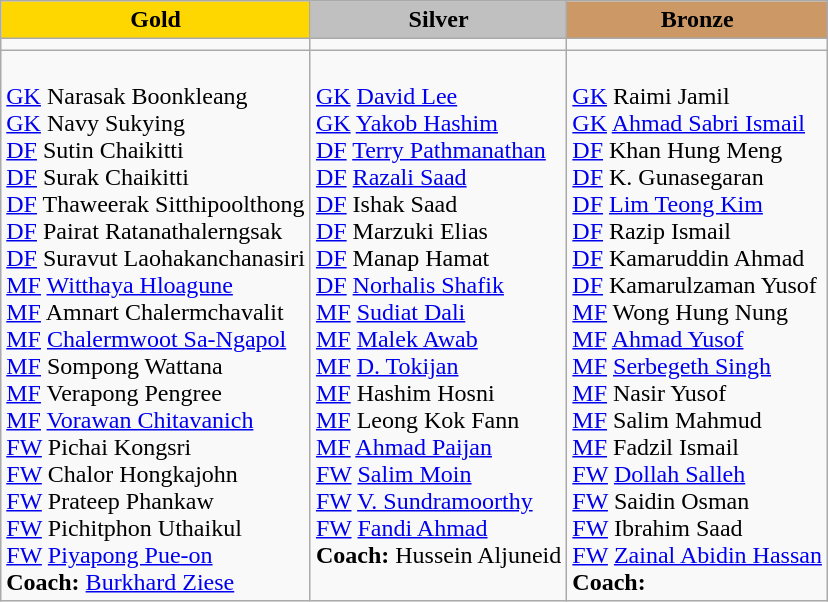<table class="wikitable">
<tr>
<th style="background: gold">Gold</th>
<th style="background: silver">Silver</th>
<th style="background: #cc9966">Bronze</th>
</tr>
<tr>
<td align="center"></td>
<td align="center"></td>
<td align="center"></td>
</tr>
<tr>
<td valign="top"><br><a href='#'>GK</a> Narasak Boonkleang <br>
<a href='#'>GK</a> Navy Sukying <br>
<a href='#'>DF</a> Sutin Chaikitti <br>
<a href='#'>DF</a> Surak Chaikitti <br>
<a href='#'>DF</a> Thaweerak Sitthipoolthong <br> 
<a href='#'>DF</a> Pairat Ratanathalerngsak <br> 
<a href='#'>DF</a> Suravut Laohakanchanasiri <br> 
<a href='#'>MF</a> <a href='#'>Witthaya Hloagune</a> <br> 
<a href='#'>MF</a> Amnart Chalermchavalit <br>
<a href='#'>MF</a> <a href='#'>Chalermwoot Sa-Ngapol</a> <br> 
<a href='#'>MF</a> Sompong Wattana <br>
<a href='#'>MF</a> Verapong Pengree <br>
<a href='#'>MF</a> <a href='#'>Vorawan Chitavanich</a> <br>
<a href='#'>FW</a> Pichai Kongsri <br>
<a href='#'>FW</a> Chalor Hongkajohn <br>
<a href='#'>FW</a> Prateep Phankaw <br>
<a href='#'>FW</a> Pichitphon Uthaikul <br>
<a href='#'>FW</a> <a href='#'>Piyapong Pue-on</a> <br>
<strong>Coach:</strong>  <a href='#'>Burkhard Ziese</a></td>
<td valign="top"><br><a href='#'>GK</a> <a href='#'>David Lee</a> <br>
<a href='#'>GK</a> <a href='#'>Yakob Hashim</a> <br>
<a href='#'>DF</a> <a href='#'>Terry Pathmanathan</a> <br> 
<a href='#'>DF</a> <a href='#'>Razali Saad</a> <br>
<a href='#'>DF</a> Ishak Saad <br>
<a href='#'>DF</a> Marzuki Elias <br>
<a href='#'>DF</a> Manap Hamat <br>
<a href='#'>DF</a> <a href='#'>Norhalis Shafik</a> <br>
<a href='#'>MF</a> <a href='#'>Sudiat Dali</a> <br>
<a href='#'>MF</a> <a href='#'>Malek Awab</a> <br>
<a href='#'>MF</a> <a href='#'>D. Tokijan</a> <br>
<a href='#'>MF</a> Hashim Hosni <br>
<a href='#'>MF</a> Leong Kok Fann <br>
<a href='#'>MF</a> <a href='#'>Ahmad Paijan</a> <br>
<a href='#'>FW</a> <a href='#'>Salim Moin</a> <br>
<a href='#'>FW</a> <a href='#'>V. Sundramoorthy</a> <br>
<a href='#'>FW</a> <a href='#'>Fandi Ahmad</a> <br>
<strong>Coach:</strong> Hussein Aljuneid <br></td>
<td valign="top"><br><a href='#'>GK</a> Raimi Jamil <br>
<a href='#'>GK</a> <a href='#'>Ahmad Sabri Ismail</a> <br>
<a href='#'>DF</a> Khan Hung Meng <br>
<a href='#'>DF</a> K. Gunasegaran <br>
<a href='#'>DF</a> <a href='#'>Lim Teong Kim</a> <br>
<a href='#'>DF</a> Razip Ismail <br>
<a href='#'>DF</a> Kamaruddin Ahmad <br>
<a href='#'>DF</a> Kamarulzaman Yusof <br>
<a href='#'>MF</a> Wong Hung Nung <br>
<a href='#'>MF</a> <a href='#'>Ahmad Yusof</a> <br>
<a href='#'>MF</a> <a href='#'>Serbegeth Singh</a> <br>
<a href='#'>MF</a> Nasir Yusof <br>
<a href='#'>MF</a> Salim Mahmud <br>
<a href='#'>MF</a> Fadzil Ismail <br>
<a href='#'>FW</a> <a href='#'>Dollah Salleh</a> <br>
<a href='#'>FW</a> Saidin Osman <br>
<a href='#'>FW</a> Ibrahim Saad <br>
<a href='#'>FW</a> <a href='#'>Zainal Abidin Hassan</a> <br>
<strong>Coach:</strong>  <br></td>
</tr>
</table>
